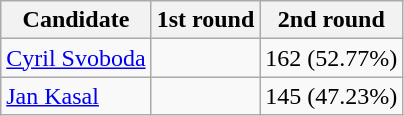<table class="wikitable">
<tr>
<th>Candidate</th>
<th>1st round</th>
<th>2nd round</th>
</tr>
<tr>
<td><a href='#'>Cyril Svoboda</a></td>
<td></td>
<td>162 (52.77%)</td>
</tr>
<tr>
<td><a href='#'>Jan Kasal</a></td>
<td></td>
<td>145 (47.23%)</td>
</tr>
</table>
